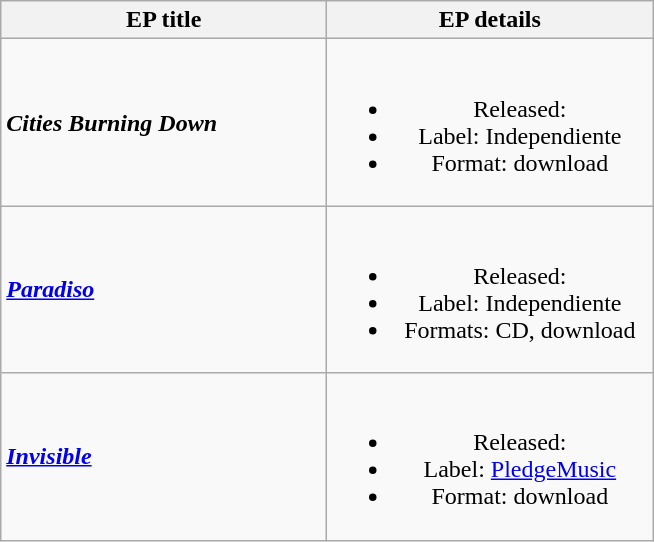<table class="wikitable" style="text-align:center;">
<tr>
<th width="210">EP title</th>
<th width="210">EP details</th>
</tr>
<tr>
<td align="left"><strong><em>Cities Burning Down</em></strong></td>
<td><br><ul><li>Released: </li><li>Label: Independiente</li><li>Format: download</li></ul></td>
</tr>
<tr>
<td align="left"><strong><em><a href='#'>Paradiso</a></em></strong></td>
<td><br><ul><li>Released: </li><li>Label: Independiente</li><li>Formats: CD, download</li></ul></td>
</tr>
<tr>
<td align="left"><strong><em><a href='#'>Invisible</a></em></strong></td>
<td><br><ul><li>Released: </li><li>Label: <a href='#'>PledgeMusic</a></li><li>Format: download</li></ul></td>
</tr>
</table>
